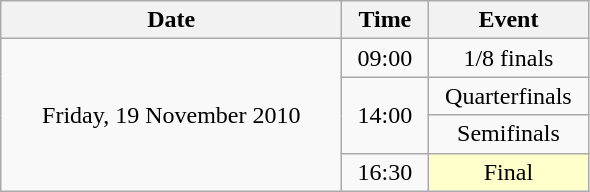<table class = "wikitable" style="text-align:center;">
<tr>
<th width=220>Date</th>
<th width=50>Time</th>
<th width=100>Event</th>
</tr>
<tr>
<td rowspan=4>Friday, 19 November 2010</td>
<td>09:00</td>
<td>1/8 finals</td>
</tr>
<tr>
<td rowspan=2>14:00</td>
<td>Quarterfinals</td>
</tr>
<tr>
<td>Semifinals</td>
</tr>
<tr>
<td>16:30</td>
<td bgcolor=ffffcc>Final</td>
</tr>
</table>
